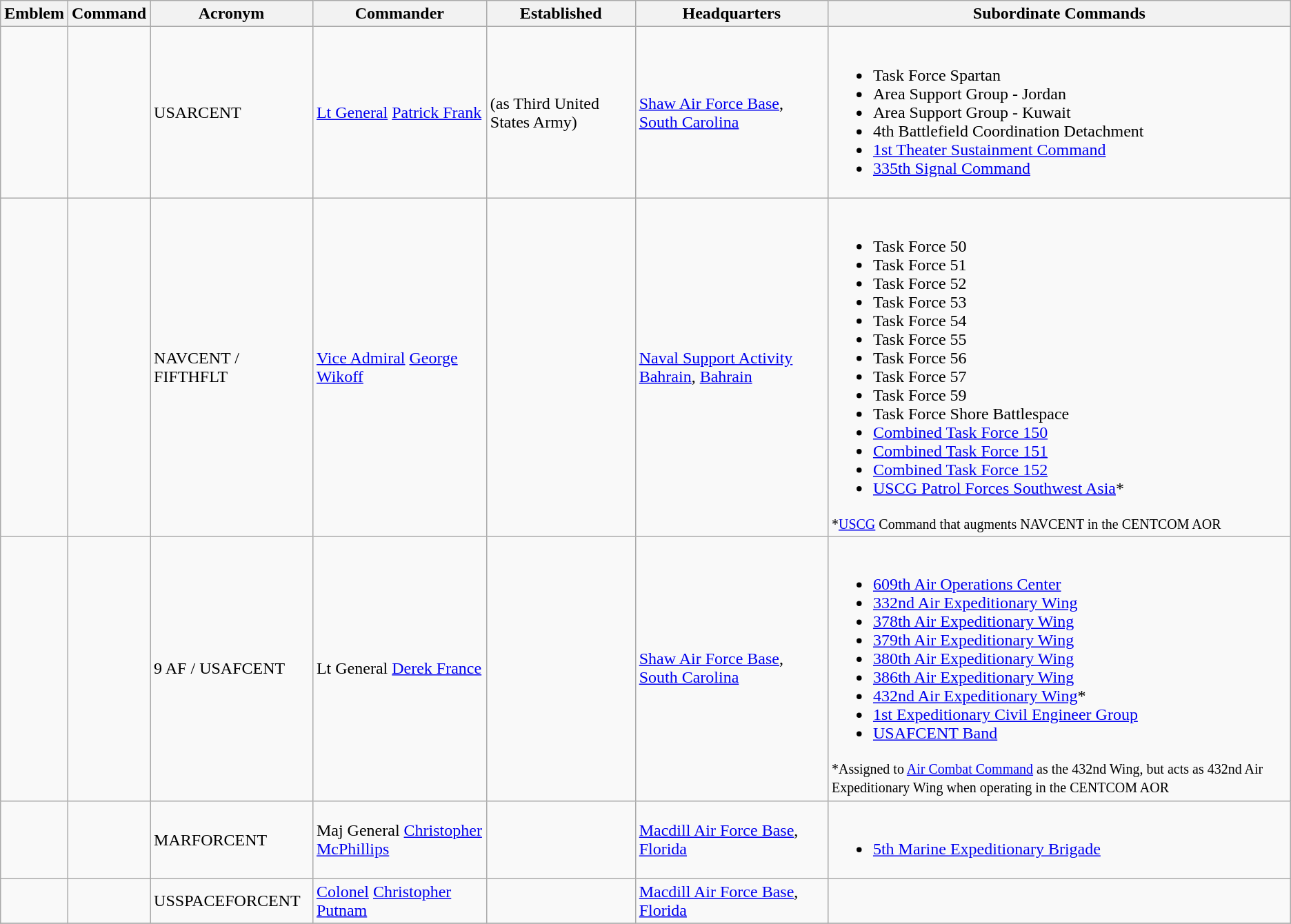<table class="wikitable">
<tr>
<th>Emblem</th>
<th>Command</th>
<th>Acronym</th>
<th>Commander</th>
<th>Established</th>
<th>Headquarters</th>
<th>Subordinate Commands</th>
</tr>
<tr>
<td></td>
<td></td>
<td>USARCENT</td>
<td><a href='#'>Lt General</a> <a href='#'>Patrick Frank</a></td>
<td> (as Third United States Army)</td>
<td><a href='#'>Shaw Air Force Base</a>, <a href='#'>South Carolina</a></td>
<td><br><ul><li>Task Force Spartan</li><li>Area Support Group - Jordan</li><li>Area Support Group - Kuwait</li><li>4th Battlefield Coordination Detachment</li><li> <a href='#'>1st Theater Sustainment Command</a></li><li> <a href='#'>335th Signal Command</a></li></ul></td>
</tr>
<tr>
<td> </td>
<td></td>
<td>NAVCENT / FIFTHFLT</td>
<td><a href='#'>Vice Admiral</a> <a href='#'>George Wikoff</a></td>
<td></td>
<td><a href='#'>Naval Support Activity Bahrain</a>, <a href='#'>Bahrain</a></td>
<td><br><ul><li>Task Force 50</li><li>Task Force 51</li><li>Task Force 52</li><li>Task Force 53</li><li>Task Force 54</li><li>Task Force 55</li><li>Task Force 56</li><li>Task Force 57</li><li>Task Force 59</li><li>Task Force Shore Battlespace</li><li><a href='#'>Combined Task Force 150</a></li><li><a href='#'>Combined Task Force 151</a></li><li><a href='#'>Combined Task Force 152</a></li><li> <a href='#'>USCG Patrol Forces Southwest Asia</a>*</li></ul><small>*<a href='#'>USCG</a> Command that augments NAVCENT in the CENTCOM AOR</small></td>
</tr>
<tr>
<td> </td>
<td></td>
<td>9 AF / USAFCENT</td>
<td>Lt General <a href='#'>Derek France</a></td>
<td></td>
<td><a href='#'>Shaw Air Force Base</a>, <a href='#'>South Carolina</a></td>
<td><br><ul><li> <a href='#'>609th Air Operations Center</a></li><li> <a href='#'>332nd Air Expeditionary Wing</a></li><li> <a href='#'>378th Air Expeditionary Wing</a></li><li> <a href='#'>379th Air Expeditionary Wing</a></li><li> <a href='#'>380th Air Expeditionary Wing</a></li><li> <a href='#'>386th Air Expeditionary Wing</a></li><li> <a href='#'>432nd Air Expeditionary Wing</a>*</li><li> <a href='#'>1st Expeditionary Civil Engineer Group</a></li><li> <a href='#'>USAFCENT Band</a></li></ul><small>*Assigned to <a href='#'>Air Combat Command</a> as the 432nd Wing, but acts as 432nd Air Expeditionary Wing when operating in the CENTCOM AOR</small></td>
</tr>
<tr>
<td></td>
<td></td>
<td>MARFORCENT</td>
<td>Maj General <a href='#'>Christopher McPhillips</a></td>
<td></td>
<td><a href='#'>Macdill Air Force Base</a>, <a href='#'>Florida</a></td>
<td><br><ul><li><a href='#'>5th Marine Expeditionary Brigade</a></li></ul></td>
</tr>
<tr>
<td></td>
<td></td>
<td>USSPACEFORCENT</td>
<td><a href='#'>Colonel</a> <a href='#'>Christopher Putnam</a></td>
<td></td>
<td><a href='#'>Macdill Air Force Base</a>, <a href='#'>Florida</a></td>
<td></td>
</tr>
<tr>
</tr>
</table>
